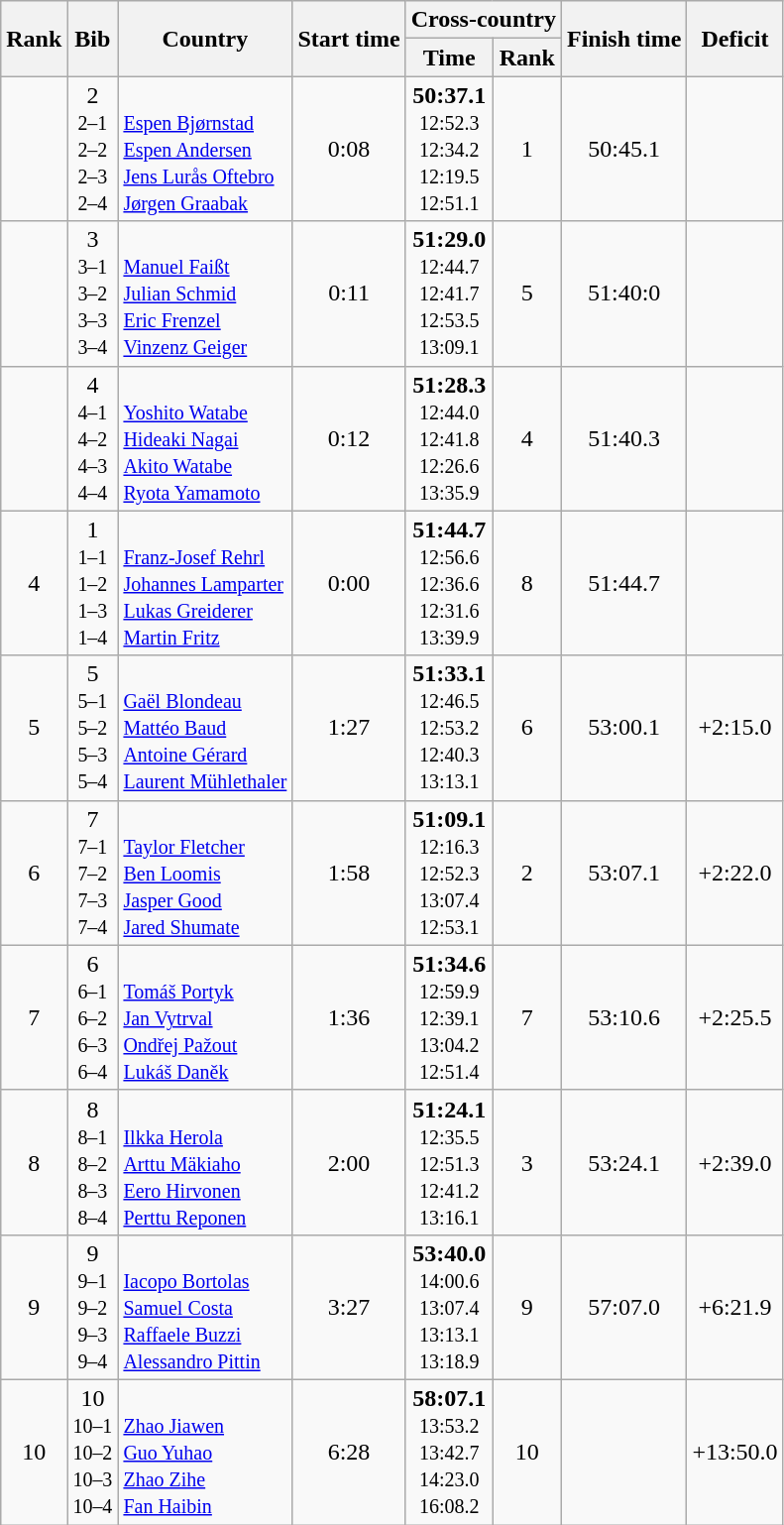<table class="wikitable sortable" style="text-align:center">
<tr>
<th rowspan=2>Rank</th>
<th rowspan=2>Bib</th>
<th rowspan=2>Country</th>
<th rowspan=2>Start time</th>
<th colspan=2>Cross-country</th>
<th rowspan=2>Finish time</th>
<th rowspan=2>Deficit</th>
</tr>
<tr>
<th>Time</th>
<th>Rank</th>
</tr>
<tr>
<td></td>
<td>2<br><small>2–1<br>2–2<br>2–3<br>2–4</small></td>
<td align=left><br><small><a href='#'>Espen Bjørnstad</a><br><a href='#'>Espen Andersen</a><br><a href='#'>Jens Lurås Oftebro</a><br><a href='#'>Jørgen Graabak</a></small></td>
<td>0:08</td>
<td><strong>50:37.1</strong><br><small>12:52.3<br>12:34.2<br>12:19.5<br>12:51.1</small></td>
<td>1</td>
<td>50:45.1</td>
<td></td>
</tr>
<tr>
<td></td>
<td>3<br><small>3–1<br>3–2<br>3–3<br>3–4</small></td>
<td align=left><br><small><a href='#'>Manuel Faißt</a><br><a href='#'>Julian Schmid</a><br><a href='#'>Eric Frenzel</a><br><a href='#'>Vinzenz Geiger</a></small></td>
<td>0:11</td>
<td><strong>51:29.0</strong><br><small>12:44.7<br>12:41.7<br>12:53.5<br>13:09.1</small></td>
<td>5</td>
<td>51:40:0</td>
<td></td>
</tr>
<tr>
<td></td>
<td>4<br><small>4–1<br>4–2<br>4–3<br>4–4</small></td>
<td align=left><br><small><a href='#'>Yoshito Watabe</a><br><a href='#'>Hideaki Nagai</a><br><a href='#'>Akito Watabe</a><br><a href='#'>Ryota Yamamoto</a></small></td>
<td>0:12</td>
<td><strong>51:28.3</strong><br><small>12:44.0<br>12:41.8<br>12:26.6<br>13:35.9</small></td>
<td>4</td>
<td>51:40.3</td>
<td></td>
</tr>
<tr>
<td>4</td>
<td>1<br><small>1–1<br>1–2<br>1–3<br>1–4</small></td>
<td align=left><br><small><a href='#'>Franz-Josef Rehrl</a><br><a href='#'>Johannes Lamparter</a><br><a href='#'>Lukas Greiderer</a><br><a href='#'>Martin Fritz</a></small></td>
<td>0:00</td>
<td><strong>51:44.7</strong><br><small>12:56.6<br>12:36.6<br>12:31.6<br>13:39.9</small></td>
<td>8</td>
<td>51:44.7</td>
<td></td>
</tr>
<tr>
<td>5</td>
<td>5<br><small>5–1<br>5–2<br>5–3<br>5–4</small></td>
<td align=left><br><small><a href='#'>Gaël Blondeau</a><br><a href='#'>Mattéo Baud</a><br><a href='#'>Antoine Gérard</a><br><a href='#'>Laurent Mühlethaler</a></small></td>
<td>1:27</td>
<td><strong>51:33.1</strong><br><small>12:46.5<br>12:53.2<br>12:40.3<br>13:13.1</small></td>
<td>6</td>
<td>53:00.1</td>
<td>+2:15.0</td>
</tr>
<tr>
<td>6</td>
<td>7<br><small>7–1<br>7–2<br>7–3<br>7–4</small></td>
<td align=left><br><small><a href='#'>Taylor Fletcher</a><br><a href='#'>Ben Loomis</a><br><a href='#'>Jasper Good</a><br><a href='#'>Jared Shumate</a></small></td>
<td>1:58</td>
<td><strong>51:09.1</strong><br><small>12:16.3<br>12:52.3<br>13:07.4<br>12:53.1</small></td>
<td>2</td>
<td>53:07.1</td>
<td>+2:22.0</td>
</tr>
<tr>
<td>7</td>
<td>6<br><small>6–1<br>6–2<br>6–3<br>6–4</small></td>
<td align=left><br><small><a href='#'>Tomáš Portyk</a><br><a href='#'>Jan Vytrval</a><br><a href='#'>Ondřej Pažout</a><br><a href='#'>Lukáš Daněk</a></small></td>
<td>1:36</td>
<td><strong>51:34.6</strong><br><small>12:59.9<br>12:39.1<br>13:04.2<br>12:51.4</small></td>
<td>7</td>
<td>53:10.6</td>
<td>+2:25.5</td>
</tr>
<tr>
<td>8</td>
<td>8<br><small>8–1<br>8–2<br>8–3<br>8–4</small></td>
<td align=left><br><small><a href='#'>Ilkka Herola</a><br><a href='#'>Arttu Mäkiaho</a><br><a href='#'>Eero Hirvonen</a><br><a href='#'>Perttu Reponen</a></small></td>
<td>2:00</td>
<td><strong>51:24.1</strong><br><small>12:35.5<br>12:51.3<br>12:41.2<br>13:16.1</small></td>
<td>3</td>
<td>53:24.1</td>
<td>+2:39.0</td>
</tr>
<tr>
<td>9</td>
<td>9<br><small>9–1<br>9–2<br>9–3<br>9–4</small></td>
<td align=left><br><small><a href='#'>Iacopo Bortolas</a><br><a href='#'>Samuel Costa</a><br><a href='#'>Raffaele Buzzi</a><br><a href='#'>Alessandro Pittin</a></small></td>
<td>3:27</td>
<td><strong>53:40.0</strong><br><small>14:00.6<br>13:07.4<br>13:13.1<br>13:18.9</small></td>
<td>9</td>
<td>57:07.0</td>
<td>+6:21.9</td>
</tr>
<tr>
<td>10</td>
<td>10<br><small>10–1<br>10–2<br>10–3<br>10–4</small></td>
<td align=left><br><small><a href='#'>Zhao Jiawen</a><br><a href='#'>Guo Yuhao</a><br><a href='#'>Zhao Zihe</a><br><a href='#'>Fan Haibin</a></small></td>
<td>6:28</td>
<td><strong>58:07.1</strong><br><small>13:53.2<br>13:42.7<br>14:23.0<br>16:08.2</small></td>
<td>10</td>
<td></td>
<td>+13:50.0</td>
</tr>
</table>
